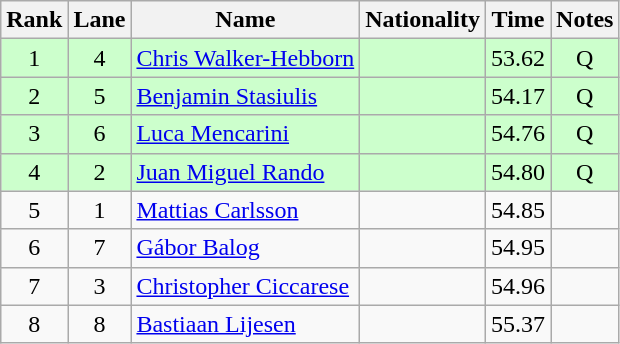<table class="wikitable sortable" style="text-align:center">
<tr>
<th>Rank</th>
<th>Lane</th>
<th>Name</th>
<th>Nationality</th>
<th>Time</th>
<th>Notes</th>
</tr>
<tr bgcolor=ccffcc>
<td>1</td>
<td>4</td>
<td align=left><a href='#'>Chris Walker-Hebborn</a></td>
<td align=left></td>
<td>53.62</td>
<td>Q</td>
</tr>
<tr bgcolor=ccffcc>
<td>2</td>
<td>5</td>
<td align=left><a href='#'>Benjamin Stasiulis</a></td>
<td align=left></td>
<td>54.17</td>
<td>Q</td>
</tr>
<tr bgcolor=ccffcc>
<td>3</td>
<td>6</td>
<td align=left><a href='#'>Luca Mencarini</a></td>
<td align=left></td>
<td>54.76</td>
<td>Q</td>
</tr>
<tr bgcolor=ccffcc>
<td>4</td>
<td>2</td>
<td align=left><a href='#'>Juan Miguel Rando</a></td>
<td align=left></td>
<td>54.80</td>
<td>Q</td>
</tr>
<tr>
<td>5</td>
<td>1</td>
<td align=left><a href='#'>Mattias Carlsson</a></td>
<td align=left></td>
<td>54.85</td>
<td></td>
</tr>
<tr>
<td>6</td>
<td>7</td>
<td align=left><a href='#'>Gábor Balog</a></td>
<td align=left></td>
<td>54.95</td>
<td></td>
</tr>
<tr>
<td>7</td>
<td>3</td>
<td align=left><a href='#'>Christopher Ciccarese</a></td>
<td align=left></td>
<td>54.96</td>
<td></td>
</tr>
<tr>
<td>8</td>
<td>8</td>
<td align=left><a href='#'>Bastiaan Lijesen</a></td>
<td align=left></td>
<td>55.37</td>
<td></td>
</tr>
</table>
